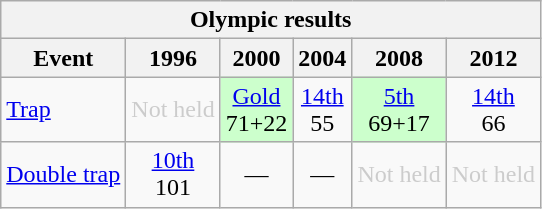<table class="wikitable" style="text-align: center">
<tr>
<th colspan=6>Olympic results</th>
</tr>
<tr>
<th>Event</th>
<th>1996</th>
<th>2000</th>
<th>2004</th>
<th>2008</th>
<th>2012</th>
</tr>
<tr>
<td align=left><a href='#'>Trap</a></td>
<td style="color: #cccccc">Not held</td>
<td style="background: #ccffcc"> <a href='#'>Gold</a><br>71+22</td>
<td><a href='#'>14th</a><br>55</td>
<td style="background: #ccffcc"><a href='#'>5th</a><br>69+17</td>
<td><a href='#'>14th</a><br>66</td>
</tr>
<tr>
<td align=left><a href='#'>Double trap</a></td>
<td><a href='#'>10th</a><br>101</td>
<td>—</td>
<td>—</td>
<td style="color: #cccccc">Not held</td>
<td style="color: #cccccc">Not held</td>
</tr>
</table>
